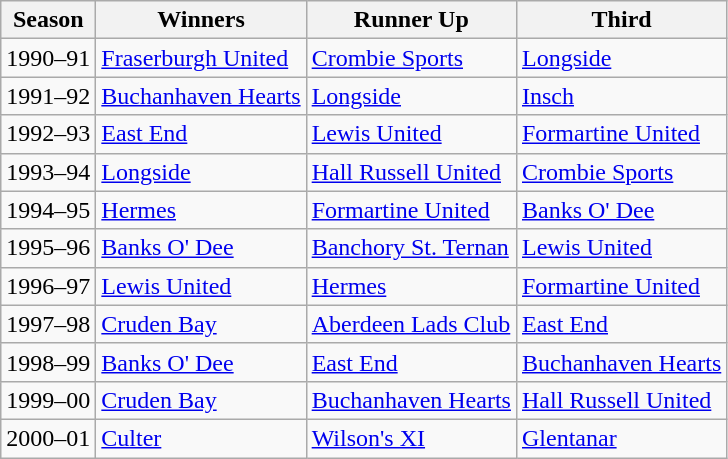<table class="wikitable">
<tr>
<th>Season</th>
<th>Winners</th>
<th>Runner Up</th>
<th>Third</th>
</tr>
<tr>
<td style="text-align:left;">1990–91</td>
<td><a href='#'>Fraserburgh United</a></td>
<td><a href='#'>Crombie Sports</a></td>
<td><a href='#'>Longside</a></td>
</tr>
<tr>
<td style="text-align:left;">1991–92</td>
<td><a href='#'>Buchanhaven Hearts</a></td>
<td><a href='#'>Longside</a></td>
<td><a href='#'>Insch</a></td>
</tr>
<tr>
<td style="text-align:left;">1992–93</td>
<td><a href='#'>East End</a></td>
<td><a href='#'>Lewis United</a></td>
<td><a href='#'>Formartine United</a></td>
</tr>
<tr>
<td style="text-align:left;">1993–94</td>
<td><a href='#'>Longside</a></td>
<td><a href='#'>Hall Russell United</a></td>
<td><a href='#'>Crombie Sports</a></td>
</tr>
<tr>
<td style="text-align:left;">1994–95</td>
<td><a href='#'>Hermes</a></td>
<td><a href='#'>Formartine United</a></td>
<td><a href='#'>Banks O' Dee</a></td>
</tr>
<tr>
<td style="text-align:left;">1995–96</td>
<td><a href='#'>Banks O' Dee</a></td>
<td><a href='#'>Banchory St. Ternan</a></td>
<td><a href='#'>Lewis United</a></td>
</tr>
<tr>
<td style="text-align:left;">1996–97</td>
<td><a href='#'>Lewis United</a></td>
<td><a href='#'>Hermes</a></td>
<td><a href='#'>Formartine United</a></td>
</tr>
<tr>
<td style="text-align:left;">1997–98</td>
<td><a href='#'>Cruden Bay</a></td>
<td><a href='#'>Aberdeen Lads Club</a></td>
<td><a href='#'>East End</a></td>
</tr>
<tr>
<td style="text-align:left;">1998–99</td>
<td><a href='#'>Banks O' Dee</a></td>
<td><a href='#'>East End</a></td>
<td><a href='#'>Buchanhaven Hearts</a></td>
</tr>
<tr>
<td style="text-align:left;">1999–00</td>
<td><a href='#'>Cruden Bay</a></td>
<td><a href='#'>Buchanhaven Hearts</a></td>
<td><a href='#'>Hall Russell United</a></td>
</tr>
<tr>
<td style="text-align:left;">2000–01</td>
<td><a href='#'>Culter</a></td>
<td><a href='#'>Wilson's XI</a></td>
<td><a href='#'>Glentanar</a></td>
</tr>
</table>
